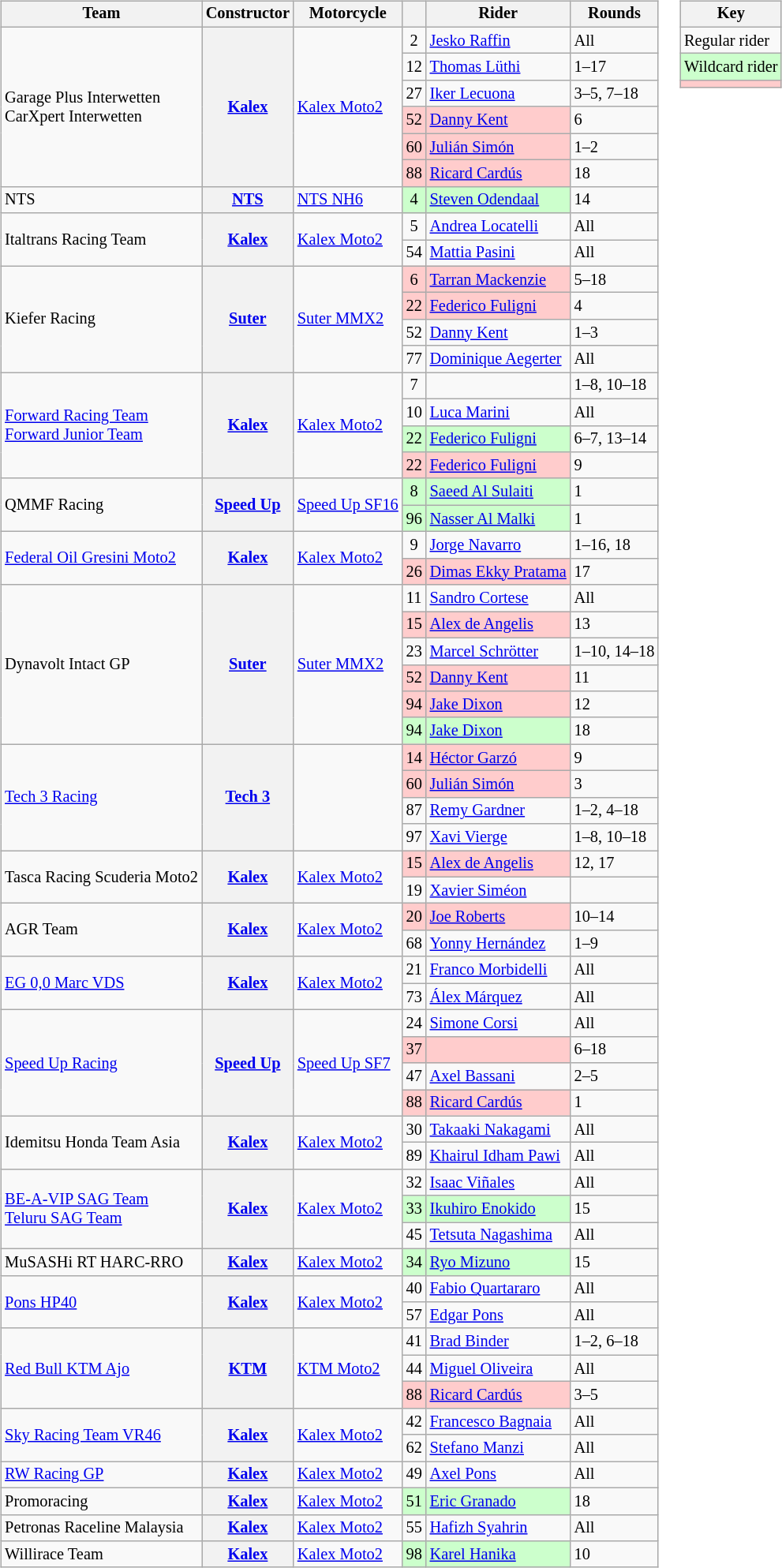<table>
<tr>
<td><br><table class="wikitable" style="font-size: 85%;">
<tr>
<th>Team</th>
<th>Constructor</th>
<th>Motorcycle</th>
<th></th>
<th>Rider</th>
<th>Rounds</th>
</tr>
<tr>
<td rowspan=6> Garage Plus Interwetten<br> CarXpert Interwetten</td>
<th rowspan=6><a href='#'>Kalex</a></th>
<td rowspan=6><a href='#'>Kalex Moto2</a></td>
<td align=center>2</td>
<td> <a href='#'>Jesko Raffin</a></td>
<td>All</td>
</tr>
<tr>
<td align=center>12</td>
<td> <a href='#'>Thomas Lüthi</a></td>
<td>1–17</td>
</tr>
<tr>
<td align=center>27</td>
<td> <a href='#'>Iker Lecuona</a></td>
<td>3–5, 7–18</td>
</tr>
<tr>
<td align=center style="background:#ffcccc;">52</td>
<td style="background:#ffcccc;"> <a href='#'>Danny Kent</a></td>
<td>6</td>
</tr>
<tr>
<td align=center style="background:#ffcccc;">60</td>
<td style="background:#ffcccc;"> <a href='#'>Julián Simón</a></td>
<td>1–2</td>
</tr>
<tr>
<td align=center style="background:#ffcccc;">88</td>
<td style="background:#ffcccc;"> <a href='#'>Ricard Cardús</a></td>
<td>18</td>
</tr>
<tr>
<td> NTS</td>
<th><a href='#'>NTS</a></th>
<td><a href='#'>NTS NH6</a></td>
<td align=center style="background:#ccffcc;">4</td>
<td style="background:#ccffcc;"> <a href='#'>Steven Odendaal</a></td>
<td>14</td>
</tr>
<tr>
<td rowspan=2> Italtrans Racing Team</td>
<th rowspan=2><a href='#'>Kalex</a></th>
<td rowspan=2><a href='#'>Kalex Moto2</a></td>
<td align=center>5</td>
<td> <a href='#'>Andrea Locatelli</a></td>
<td>All</td>
</tr>
<tr>
<td align=center>54</td>
<td> <a href='#'>Mattia Pasini</a></td>
<td>All</td>
</tr>
<tr>
<td rowspan=4> Kiefer Racing</td>
<th rowspan=4><a href='#'>Suter</a></th>
<td rowspan=4><a href='#'>Suter MMX2</a></td>
<td align=center style="background:#ffcccc;">6</td>
<td style="background:#ffcccc;"> <a href='#'>Tarran Mackenzie</a></td>
<td>5–18</td>
</tr>
<tr>
<td align=center style="background:#ffcccc;">22</td>
<td style="background:#ffcccc;"> <a href='#'>Federico Fuligni</a></td>
<td>4</td>
</tr>
<tr>
<td align=center>52</td>
<td> <a href='#'>Danny Kent</a></td>
<td>1–3</td>
</tr>
<tr>
<td align=center>77</td>
<td> <a href='#'>Dominique Aegerter</a></td>
<td>All</td>
</tr>
<tr>
<td rowspan=4> <a href='#'>Forward Racing Team</a><br> <a href='#'>Forward Junior Team</a></td>
<th rowspan=4><a href='#'>Kalex</a></th>
<td rowspan=4><a href='#'>Kalex Moto2</a></td>
<td align=center>7</td>
<td></td>
<td>1–8, 10–18</td>
</tr>
<tr>
<td align=center>10</td>
<td> <a href='#'>Luca Marini</a></td>
<td>All</td>
</tr>
<tr>
<td align=center style="background:#ccffcc;">22</td>
<td style="background:#ccffcc;"> <a href='#'>Federico Fuligni</a></td>
<td>6–7, 13–14</td>
</tr>
<tr>
<td align=center style="background:#ffcccc;">22</td>
<td style="background:#ffcccc;"> <a href='#'>Federico Fuligni</a></td>
<td>9</td>
</tr>
<tr>
<td rowspan=2> QMMF Racing</td>
<th rowspan=2><a href='#'>Speed Up</a></th>
<td rowspan=2><a href='#'>Speed Up SF16</a></td>
<td align=center style="background:#ccffcc;">8</td>
<td style="background:#ccffcc;"> <a href='#'>Saeed Al Sulaiti</a></td>
<td>1</td>
</tr>
<tr>
<td align=center style="background:#ccffcc;">96</td>
<td style="background:#ccffcc;"> <a href='#'>Nasser Al Malki</a></td>
<td>1</td>
</tr>
<tr>
<td rowspan=2> <a href='#'>Federal Oil Gresini Moto2</a></td>
<th rowspan=2><a href='#'>Kalex</a></th>
<td rowspan=2><a href='#'>Kalex Moto2</a></td>
<td align=center>9</td>
<td> <a href='#'>Jorge Navarro</a></td>
<td>1–16, 18</td>
</tr>
<tr>
<td align=center style="background:#ffcccc;">26</td>
<td style="background:#ffcccc;"> <a href='#'>Dimas Ekky Pratama</a></td>
<td>17</td>
</tr>
<tr>
<td rowspan=6> Dynavolt Intact GP</td>
<th rowspan=6><a href='#'>Suter</a></th>
<td rowspan=6><a href='#'>Suter MMX2</a></td>
<td align=center>11</td>
<td> <a href='#'>Sandro Cortese</a></td>
<td>All</td>
</tr>
<tr>
<td align=center style="background:#ffcccc;">15</td>
<td style="background:#ffcccc;"> <a href='#'>Alex de Angelis</a></td>
<td>13</td>
</tr>
<tr>
<td align=center>23</td>
<td> <a href='#'>Marcel Schrötter</a></td>
<td>1–10, 14–18</td>
</tr>
<tr>
<td align=center style="background:#ffcccc;">52</td>
<td style="background:#ffcccc;"> <a href='#'>Danny Kent</a></td>
<td>11</td>
</tr>
<tr>
<td align=center style="background:#ffcccc;">94</td>
<td style="background:#ffcccc;"> <a href='#'>Jake Dixon</a></td>
<td>12</td>
</tr>
<tr>
<td align=center style="background:#ccffcc;">94</td>
<td style="background:#ccffcc;"> <a href='#'>Jake Dixon</a></td>
<td>18</td>
</tr>
<tr>
<td rowspan=4> <a href='#'>Tech 3 Racing</a></td>
<th rowspan=4><a href='#'>Tech 3</a></th>
<td rowspan=4></td>
<td align=center style="background:#ffcccc;">14</td>
<td style="background:#ffcccc;"> <a href='#'>Héctor Garzó</a></td>
<td>9</td>
</tr>
<tr>
<td align=center style="background:#ffcccc;">60</td>
<td style="background:#ffcccc;"> <a href='#'>Julián Simón</a></td>
<td>3</td>
</tr>
<tr>
<td align=center>87</td>
<td> <a href='#'>Remy Gardner</a></td>
<td>1–2, 4–18</td>
</tr>
<tr>
<td align=center>97</td>
<td> <a href='#'>Xavi Vierge</a></td>
<td>1–8, 10–18</td>
</tr>
<tr>
<td rowspan=2> Tasca Racing Scuderia Moto2</td>
<th rowspan=2><a href='#'>Kalex</a></th>
<td rowspan=2><a href='#'>Kalex Moto2</a></td>
<td align=center style="background:#ffcccc;">15</td>
<td style="background:#ffcccc;"> <a href='#'>Alex de Angelis</a></td>
<td>12, 17</td>
</tr>
<tr>
<td align=center>19</td>
<td> <a href='#'>Xavier Siméon</a></td>
<td></td>
</tr>
<tr>
<td rowspan=2> AGR Team</td>
<th rowspan=2><a href='#'>Kalex</a></th>
<td rowspan=2><a href='#'>Kalex Moto2</a></td>
<td align=center style="background:#ffcccc;">20</td>
<td style="background:#ffcccc;"> <a href='#'>Joe Roberts</a></td>
<td>10–14</td>
</tr>
<tr>
<td align=center>68</td>
<td> <a href='#'>Yonny Hernández</a></td>
<td>1–9</td>
</tr>
<tr>
<td rowspan=2> <a href='#'>EG 0,0 Marc VDS</a></td>
<th rowspan=2><a href='#'>Kalex</a></th>
<td rowspan=2><a href='#'>Kalex Moto2</a></td>
<td align=center>21</td>
<td> <a href='#'>Franco Morbidelli</a></td>
<td>All</td>
</tr>
<tr>
<td align=center>73</td>
<td> <a href='#'>Álex Márquez</a></td>
<td>All</td>
</tr>
<tr>
<td rowspan=4> <a href='#'>Speed Up Racing</a></td>
<th rowspan=4><a href='#'>Speed Up</a></th>
<td rowspan=4><a href='#'>Speed Up SF7</a></td>
<td align=center>24</td>
<td> <a href='#'>Simone Corsi</a></td>
<td>All</td>
</tr>
<tr>
<td align=center style="background:#ffcccc;">37</td>
<td style="background:#ffcccc;"></td>
<td>6–18</td>
</tr>
<tr>
<td align=center>47</td>
<td> <a href='#'>Axel Bassani</a></td>
<td>2–5</td>
</tr>
<tr>
<td align=center style="background:#ffcccc;">88</td>
<td style="background:#ffcccc;"> <a href='#'>Ricard Cardús</a></td>
<td>1</td>
</tr>
<tr>
<td rowspan=2> Idemitsu Honda Team Asia</td>
<th rowspan=2><a href='#'>Kalex</a></th>
<td rowspan=2><a href='#'>Kalex Moto2</a></td>
<td align=center>30</td>
<td> <a href='#'>Takaaki Nakagami</a></td>
<td>All</td>
</tr>
<tr>
<td align=center>89</td>
<td> <a href='#'>Khairul Idham Pawi</a></td>
<td>All</td>
</tr>
<tr>
<td rowspan=3> <a href='#'>BE-A-VIP SAG Team</a><br> <a href='#'>Teluru SAG Team</a><br></td>
<th rowspan=3><a href='#'>Kalex</a></th>
<td rowspan=3><a href='#'>Kalex Moto2</a></td>
<td align=center>32</td>
<td> <a href='#'>Isaac Viñales</a></td>
<td>All</td>
</tr>
<tr>
<td align=center style="background:#ccffcc;">33</td>
<td style="background:#ccffcc;"> <a href='#'>Ikuhiro Enokido</a></td>
<td>15</td>
</tr>
<tr>
<td align=center>45</td>
<td> <a href='#'>Tetsuta Nagashima</a></td>
<td>All</td>
</tr>
<tr>
<td> MuSASHi RT HARC-RRO</td>
<th><a href='#'>Kalex</a></th>
<td><a href='#'>Kalex Moto2</a></td>
<td align=center style="background:#ccffcc;">34</td>
<td style="background:#ccffcc;"> <a href='#'>Ryo Mizuno</a></td>
<td>15</td>
</tr>
<tr>
<td rowspan=2> <a href='#'>Pons HP40</a></td>
<th rowspan=2><a href='#'>Kalex</a></th>
<td rowspan=2><a href='#'>Kalex Moto2</a></td>
<td align=center>40</td>
<td> <a href='#'>Fabio Quartararo</a></td>
<td>All</td>
</tr>
<tr>
<td align=center>57</td>
<td> <a href='#'>Edgar Pons</a></td>
<td>All</td>
</tr>
<tr>
<td rowspan=3> <a href='#'>Red Bull KTM Ajo</a></td>
<th rowspan=3><a href='#'>KTM</a></th>
<td rowspan=3><a href='#'>KTM Moto2</a></td>
<td align=center>41</td>
<td> <a href='#'>Brad Binder</a></td>
<td>1–2, 6–18</td>
</tr>
<tr>
<td align=center>44</td>
<td> <a href='#'>Miguel Oliveira</a></td>
<td>All</td>
</tr>
<tr>
<td align=center style="background:#ffcccc;">88</td>
<td style="background:#ffcccc;"> <a href='#'>Ricard Cardús</a></td>
<td>3–5</td>
</tr>
<tr>
<td rowspan=2> <a href='#'>Sky Racing Team VR46</a></td>
<th rowspan=2><a href='#'>Kalex</a></th>
<td rowspan=2><a href='#'>Kalex Moto2</a></td>
<td align=center>42</td>
<td> <a href='#'>Francesco Bagnaia</a></td>
<td>All</td>
</tr>
<tr>
<td align=center>62</td>
<td> <a href='#'>Stefano Manzi</a></td>
<td>All</td>
</tr>
<tr>
<td> <a href='#'>RW Racing GP</a></td>
<th><a href='#'>Kalex</a></th>
<td><a href='#'>Kalex Moto2</a></td>
<td align=center>49</td>
<td> <a href='#'>Axel Pons</a></td>
<td>All</td>
</tr>
<tr>
<td> Promoracing</td>
<th><a href='#'>Kalex</a></th>
<td><a href='#'>Kalex Moto2</a></td>
<td align=center style="background:#ccffcc;">51</td>
<td style="background:#ccffcc;"> <a href='#'>Eric Granado</a></td>
<td>18</td>
</tr>
<tr>
<td> Petronas Raceline Malaysia</td>
<th><a href='#'>Kalex</a></th>
<td><a href='#'>Kalex Moto2</a></td>
<td align=center>55</td>
<td> <a href='#'>Hafizh Syahrin</a></td>
<td>All</td>
</tr>
<tr>
<td> Willirace Team</td>
<th><a href='#'>Kalex</a></th>
<td><a href='#'>Kalex Moto2</a></td>
<td align=center style="background:#ccffcc;">98</td>
<td style="background:#ccffcc;"> <a href='#'>Karel Hanika</a></td>
<td>10</td>
</tr>
</table>
</td>
<td valign="top"><br><table class="wikitable" style="font-size: 85%;">
<tr>
<th colspan=2>Key</th>
</tr>
<tr>
<td>Regular rider</td>
</tr>
<tr style="background:#ccffcc;">
<td>Wildcard rider</td>
</tr>
<tr style="background:#ffcccc;">
<td></td>
</tr>
</table>
</td>
</tr>
</table>
